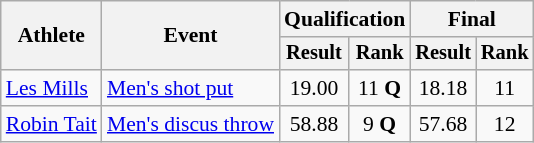<table class=wikitable style="font-size:90%">
<tr>
<th rowspan="2">Athlete</th>
<th rowspan="2">Event</th>
<th colspan="2">Qualification</th>
<th colspan="2">Final</th>
</tr>
<tr style="font-size:95%">
<th>Result</th>
<th>Rank</th>
<th>Result</th>
<th>Rank</th>
</tr>
<tr align=center>
<td align=left><a href='#'>Les Mills</a></td>
<td align=left><a href='#'>Men's shot put</a></td>
<td>19.00</td>
<td>11 <strong>Q</strong></td>
<td>18.18</td>
<td>11</td>
</tr>
<tr align=center>
<td align=left><a href='#'>Robin Tait</a></td>
<td align=left><a href='#'>Men's discus throw</a></td>
<td>58.88</td>
<td>9 <strong>Q</strong></td>
<td>57.68</td>
<td>12</td>
</tr>
</table>
